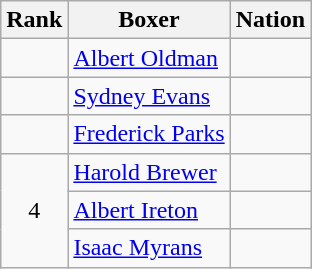<table class="wikitable sortable">
<tr>
<th>Rank</th>
<th>Boxer</th>
<th>Nation</th>
</tr>
<tr>
<td align=center></td>
<td><a href='#'>Albert Oldman</a></td>
<td></td>
</tr>
<tr>
<td align=center></td>
<td><a href='#'>Sydney Evans</a></td>
<td></td>
</tr>
<tr>
<td align=center></td>
<td><a href='#'>Frederick Parks</a></td>
<td></td>
</tr>
<tr>
<td align=center rowspan=3>4</td>
<td><a href='#'>Harold Brewer</a></td>
<td></td>
</tr>
<tr>
<td><a href='#'>Albert Ireton</a></td>
<td></td>
</tr>
<tr>
<td><a href='#'>Isaac Myrans</a></td>
<td></td>
</tr>
</table>
